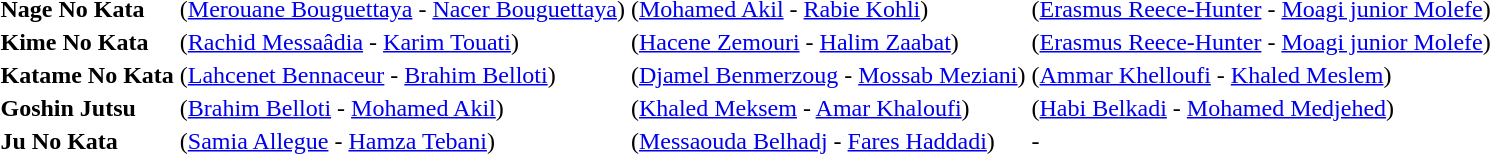<table>
<tr align="left">
<th>Nage No Kata</th>
<td> (<a href='#'>Merouane Bouguettaya</a> - <a href='#'>Nacer Bouguettaya</a>)</td>
<td> (<a href='#'>Mohamed Akil</a> - <a href='#'>Rabie Kohli</a>)</td>
<td> (<a href='#'>Erasmus Reece-Hunter</a> - <a href='#'>Moagi junior Molefe</a>)</td>
</tr>
<tr align="left">
<th>Kime No Kata</th>
<td> (<a href='#'>Rachid Messaâdia</a> - <a href='#'>Karim Touati</a>)</td>
<td> (<a href='#'>Hacene Zemouri</a> - <a href='#'>Halim Zaabat</a>)</td>
<td> (<a href='#'>Erasmus Reece-Hunter</a> - <a href='#'>Moagi junior Molefe</a>)</td>
</tr>
<tr align="left">
<th>Katame No Kata</th>
<td> (<a href='#'>Lahcenet Bennaceur</a> - <a href='#'>Brahim Belloti</a>)</td>
<td> (<a href='#'>Djamel Benmerzoug</a> - <a href='#'>Mossab Meziani</a>)</td>
<td> (<a href='#'>Ammar Khelloufi</a> - <a href='#'>Khaled Meslem</a>)</td>
</tr>
<tr align="left">
<th>Goshin Jutsu</th>
<td> (<a href='#'>Brahim Belloti</a> - <a href='#'>Mohamed Akil</a>)</td>
<td> (<a href='#'>Khaled Meksem</a> - <a href='#'>Amar Khaloufi</a>)</td>
<td> (<a href='#'>Habi Belkadi</a> - <a href='#'>Mohamed Medjehed</a>)</td>
</tr>
<tr align="left">
<th>Ju No Kata</th>
<td> (<a href='#'>Samia Allegue</a> - <a href='#'>Hamza Tebani</a>)</td>
<td> (<a href='#'>Messaouda Belhadj</a> - <a href='#'>Fares Haddadi</a>)</td>
<td>-</td>
</tr>
</table>
